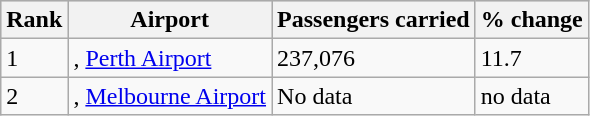<table class="wikitable sortable">
<tr style="background:lightgrey;">
<th>Rank</th>
<th>Airport</th>
<th>Passengers carried</th>
<th>% change</th>
</tr>
<tr>
<td>1</td>
<td>, <a href='#'>Perth Airport</a></td>
<td>237,076</td>
<td>11.7</td>
</tr>
<tr>
<td>2</td>
<td>, <a href='#'>Melbourne Airport</a></td>
<td>No data</td>
<td>no data</td>
</tr>
</table>
